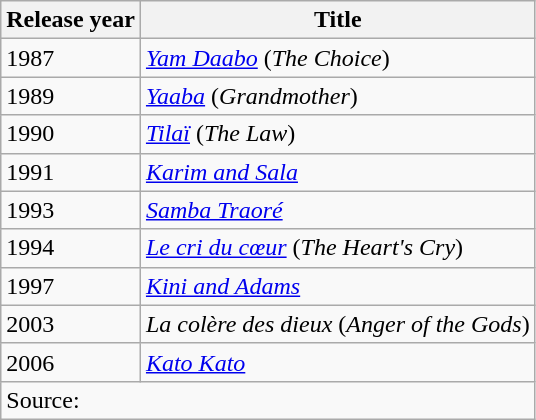<table class="wikitable">
<tr>
<th>Release year</th>
<th>Title</th>
</tr>
<tr>
<td>1987</td>
<td><em><a href='#'>Yam Daabo</a></em> (<em>The Choice</em>)</td>
</tr>
<tr>
<td>1989</td>
<td><em><a href='#'>Yaaba</a></em> (<em>Grandmother</em>)</td>
</tr>
<tr>
<td>1990</td>
<td><em><a href='#'>Tilaï</a></em> (<em>The Law</em>)</td>
</tr>
<tr>
<td>1991</td>
<td><em><a href='#'>Karim and Sala</a></em></td>
</tr>
<tr>
<td>1993</td>
<td><em><a href='#'>Samba Traoré</a></em></td>
</tr>
<tr>
<td>1994</td>
<td><em><a href='#'>Le cri du cœur</a></em> (<em>The Heart's Cry</em>)</td>
</tr>
<tr>
<td>1997</td>
<td><em><a href='#'>Kini and Adams</a></em></td>
</tr>
<tr>
<td>2003</td>
<td><em>La colère des dieux</em> (<em>Anger of the Gods</em>)</td>
</tr>
<tr>
<td>2006</td>
<td><em><a href='#'>Kato Kato</a></em></td>
</tr>
<tr>
<td colspan="2">Source:</td>
</tr>
</table>
